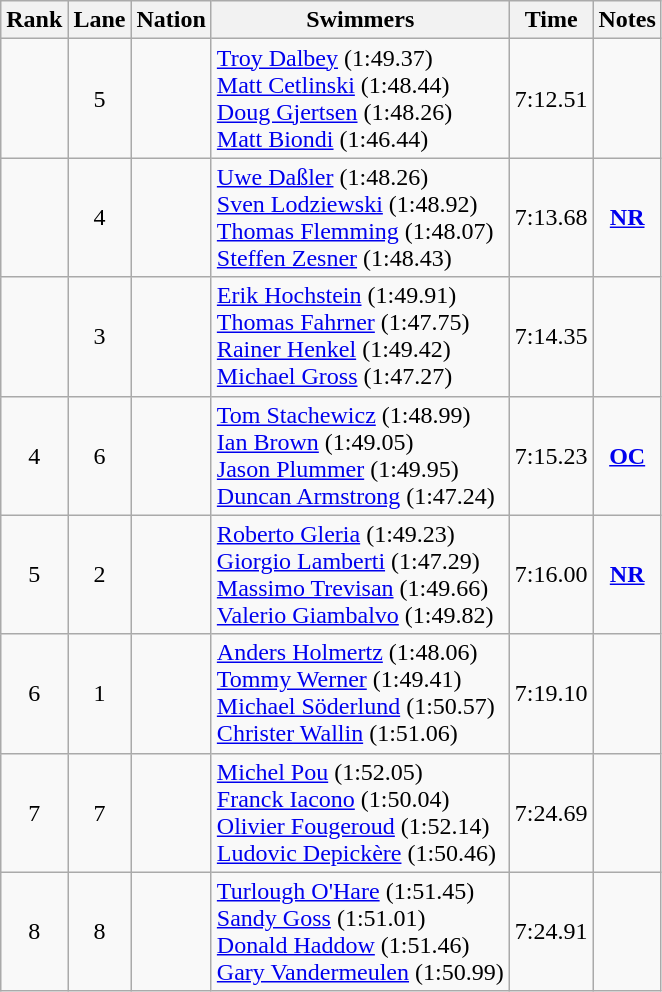<table class="wikitable sortable" style="text-align:center">
<tr>
<th>Rank</th>
<th>Lane</th>
<th>Nation</th>
<th>Swimmers</th>
<th>Time</th>
<th>Notes</th>
</tr>
<tr>
<td></td>
<td>5</td>
<td align=left></td>
<td align=left><a href='#'>Troy Dalbey</a> (1:49.37)<br><a href='#'>Matt Cetlinski</a> (1:48.44)<br><a href='#'>Doug Gjertsen</a> (1:48.26)<br><a href='#'>Matt Biondi</a> (1:46.44)</td>
<td>7:12.51</td>
<td></td>
</tr>
<tr>
<td></td>
<td>4</td>
<td align=left></td>
<td align=left><a href='#'>Uwe Daßler</a> (1:48.26)<br><a href='#'>Sven Lodziewski</a> (1:48.92)<br><a href='#'>Thomas Flemming</a> (1:48.07)<br><a href='#'>Steffen Zesner</a> (1:48.43)</td>
<td>7:13.68</td>
<td><strong><a href='#'>NR</a></strong></td>
</tr>
<tr>
<td></td>
<td>3</td>
<td align=left></td>
<td align=left><a href='#'>Erik Hochstein</a> (1:49.91)<br><a href='#'>Thomas Fahrner</a> (1:47.75)<br><a href='#'>Rainer Henkel</a> (1:49.42)<br><a href='#'>Michael Gross</a> (1:47.27)</td>
<td>7:14.35</td>
<td></td>
</tr>
<tr>
<td>4</td>
<td>6</td>
<td align=left></td>
<td align=left><a href='#'>Tom Stachewicz</a> (1:48.99)<br><a href='#'>Ian Brown</a> (1:49.05)<br><a href='#'>Jason Plummer</a> (1:49.95)<br><a href='#'>Duncan Armstrong</a> (1:47.24)</td>
<td>7:15.23</td>
<td><strong><a href='#'>OC</a></strong></td>
</tr>
<tr>
<td>5</td>
<td>2</td>
<td align=left></td>
<td align=left><a href='#'>Roberto Gleria</a> (1:49.23)<br><a href='#'>Giorgio Lamberti</a> (1:47.29)<br><a href='#'>Massimo Trevisan</a> (1:49.66)<br><a href='#'>Valerio Giambalvo</a> (1:49.82)</td>
<td>7:16.00</td>
<td><strong><a href='#'>NR</a></strong></td>
</tr>
<tr>
<td>6</td>
<td>1</td>
<td align=left></td>
<td align=left><a href='#'>Anders Holmertz</a> (1:48.06)<br><a href='#'>Tommy Werner</a> (1:49.41)<br><a href='#'>Michael Söderlund</a> (1:50.57)<br><a href='#'>Christer Wallin</a> (1:51.06)</td>
<td>7:19.10</td>
<td></td>
</tr>
<tr>
<td>7</td>
<td>7</td>
<td align=left></td>
<td align=left><a href='#'>Michel Pou</a> (1:52.05)<br><a href='#'>Franck Iacono</a> (1:50.04)<br><a href='#'>Olivier Fougeroud</a> (1:52.14)<br><a href='#'>Ludovic Depickère</a> (1:50.46)</td>
<td>7:24.69</td>
<td></td>
</tr>
<tr>
<td>8</td>
<td>8</td>
<td align=left></td>
<td align=left><a href='#'>Turlough O'Hare</a> (1:51.45)<br><a href='#'>Sandy Goss</a> (1:51.01)<br><a href='#'>Donald Haddow</a> (1:51.46)<br><a href='#'>Gary Vandermeulen</a> (1:50.99)</td>
<td>7:24.91</td>
<td></td>
</tr>
</table>
